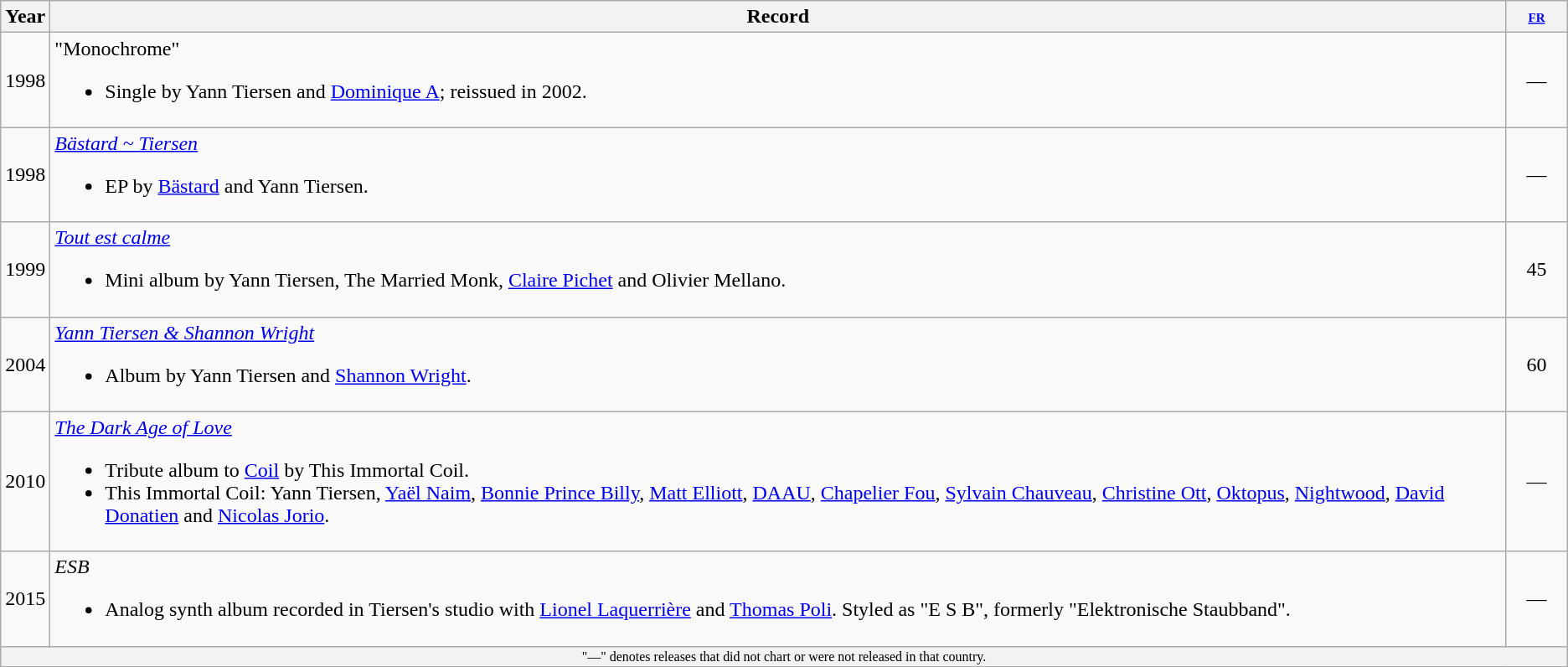<table class="wikitable">
<tr>
<th>Year</th>
<th>Record</th>
<th style="width:44px; font-size:x-small;"><a href='#'>FR</a><br></th>
</tr>
<tr>
<td>1998</td>
<td>"Monochrome"<br><ul><li>Single by Yann Tiersen and <a href='#'>Dominique A</a>; reissued in 2002.</li></ul></td>
<td style="text-align:center;">—</td>
</tr>
<tr>
<td>1998</td>
<td><em><a href='#'>Bästard ~ Tiersen</a></em><br><ul><li>EP by <a href='#'>Bästard</a> and Yann Tiersen.</li></ul></td>
<td style="text-align:center;">—</td>
</tr>
<tr>
<td>1999</td>
<td><em><a href='#'>Tout est calme</a></em><br><ul><li>Mini album by Yann Tiersen, The Married Monk, <a href='#'>Claire Pichet</a> and Olivier Mellano.</li></ul></td>
<td style="text-align:center;">45</td>
</tr>
<tr>
<td>2004</td>
<td><em><a href='#'>Yann Tiersen & Shannon Wright</a></em><br><ul><li>Album by Yann Tiersen and <a href='#'>Shannon Wright</a>.</li></ul></td>
<td style="text-align:center;">60</td>
</tr>
<tr>
<td>2010</td>
<td><em><a href='#'>The Dark Age of Love</a></em><br><ul><li>Tribute album to <a href='#'>Coil</a> by This Immortal Coil.</li><li>This Immortal Coil: Yann Tiersen, <a href='#'>Yaël Naim</a>, <a href='#'>Bonnie Prince Billy</a>, <a href='#'>Matt Elliott</a>, <a href='#'>DAAU</a>, <a href='#'>Chapelier Fou</a>, <a href='#'>Sylvain Chauveau</a>, <a href='#'>Christine Ott</a>, <a href='#'>Oktopus</a>, <a href='#'>Nightwood</a>, <a href='#'>David Donatien</a> and <a href='#'>Nicolas Jorio</a>.</li></ul></td>
<td style="text-align:center;">—</td>
</tr>
<tr>
<td>2015</td>
<td><em>ESB</em><br><ul><li>Analog synth album recorded in Tiersen's studio with <a href='#'>Lionel Laquerrière</a> and <a href='#'>Thomas Poli</a>. Styled as "E S B", formerly "Elektronische Staubband".</li></ul></td>
<td style="text-align:center;">—</td>
</tr>
<tr>
<th colspan="3" style="font-size:8pt; font-weight:normal; text-align:center;">"—" denotes releases that did not chart or were not released in that country.</th>
</tr>
</table>
